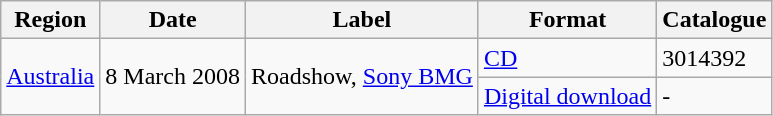<table class="wikitable">
<tr>
<th>Region</th>
<th>Date</th>
<th>Label</th>
<th>Format</th>
<th>Catalogue</th>
</tr>
<tr>
<td rowspan="2"><a href='#'>Australia</a></td>
<td rowspan="2">8 March 2008</td>
<td rowspan="2">Roadshow, <a href='#'>Sony BMG</a></td>
<td><a href='#'>CD</a></td>
<td>3014392</td>
</tr>
<tr>
<td><a href='#'>Digital download</a></td>
<td>-</td>
</tr>
</table>
